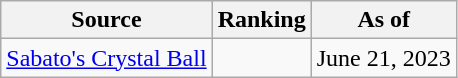<table class="wikitable" style="text-align:center">
<tr>
<th>Source</th>
<th>Ranking</th>
<th>As of</th>
</tr>
<tr>
<td><a href='#'>Sabato's Crystal Ball</a></td>
<td></td>
<td>June 21, 2023</td>
</tr>
</table>
